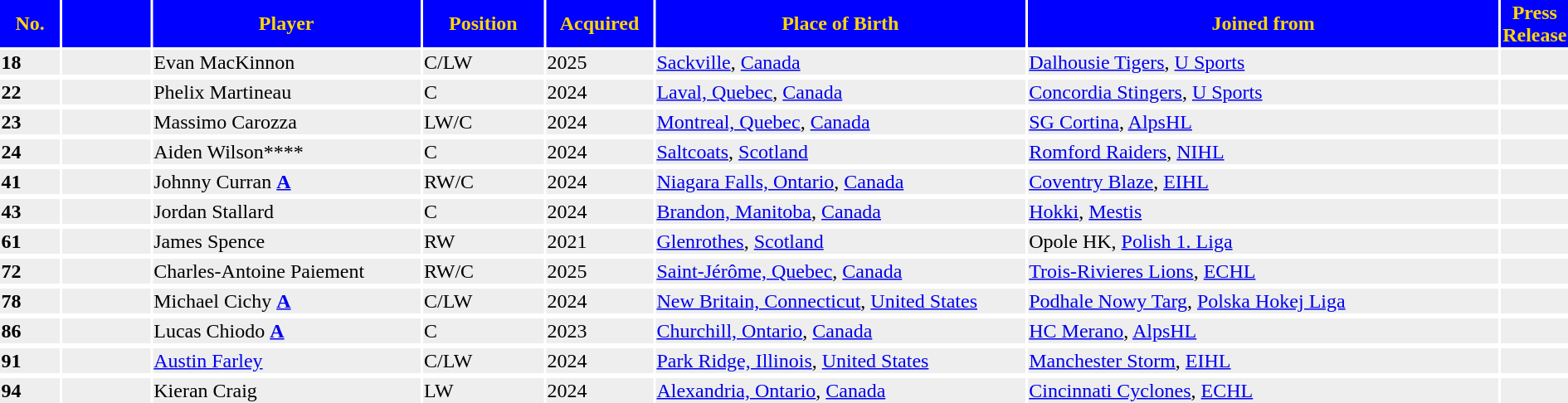<table>
<tr bgcolor="blue" style="color: gold">
<th width=4%>No.</th>
<th width=6%></th>
<th width=18%>Player</th>
<th width=8%>Position</th>
<th width=7%>Acquired</th>
<th width=25%>Place of Birth</th>
<th width=32%>Joined from</th>
<th width=10%>Press Release</th>
</tr>
<tr style="background:#eee;">
<td><strong>18</strong></td>
<td></td>
<td align="left">Evan MacKinnon</td>
<td>C/LW</td>
<td>2025</td>
<td align="left"><a href='#'>Sackville</a>, <a href='#'>Canada</a></td>
<td align="left"><a href='#'>Dalhousie Tigers</a>, <a href='#'>U Sports</a></td>
<td></td>
</tr>
<tr>
</tr>
<tr style="background:#eee;">
<td><strong>22</strong></td>
<td></td>
<td align="left">Phelix Martineau</td>
<td>C</td>
<td>2024</td>
<td align="left"><a href='#'>Laval, Quebec</a>, <a href='#'>Canada</a></td>
<td align="left"><a href='#'>Concordia Stingers</a>, <a href='#'>U Sports</a></td>
<td></td>
</tr>
<tr>
</tr>
<tr style="background:#eee;">
<td><strong>23</strong></td>
<td></td>
<td align="left">Massimo Carozza</td>
<td>LW/C</td>
<td>2024</td>
<td align="left"><a href='#'>Montreal, Quebec</a>, <a href='#'>Canada</a></td>
<td align="left"><a href='#'>SG Cortina</a>, <a href='#'>AlpsHL</a></td>
<td></td>
</tr>
<tr>
</tr>
<tr style="background:#eee;">
<td><strong>24</strong></td>
<td></td>
<td align="left">Aiden Wilson****</td>
<td>C</td>
<td>2024</td>
<td align="left"><a href='#'>Saltcoats</a>, <a href='#'>Scotland</a></td>
<td align="left"><a href='#'>Romford Raiders</a>, <a href='#'>NIHL</a></td>
<td></td>
</tr>
<tr>
</tr>
<tr style="background:#eee;">
<td><strong>41</strong></td>
<td></td>
<td align="left">Johnny Curran <a href='#'><strong>A</strong></a></td>
<td>RW/C</td>
<td>2024</td>
<td align="left"><a href='#'>Niagara Falls, Ontario</a>, <a href='#'>Canada</a></td>
<td align="left"><a href='#'>Coventry Blaze</a>, <a href='#'>EIHL</a></td>
<td></td>
</tr>
<tr>
</tr>
<tr style="background:#eee;">
<td><strong>43</strong></td>
<td></td>
<td align="left">Jordan Stallard</td>
<td>C</td>
<td>2024</td>
<td align="left"><a href='#'>Brandon, Manitoba</a>, <a href='#'>Canada</a></td>
<td align="left"><a href='#'>Hokki</a>, <a href='#'>Mestis</a></td>
<td></td>
</tr>
<tr>
</tr>
<tr style="background:#eee;">
<td><strong>61</strong></td>
<td></td>
<td align="left">James Spence</td>
<td>RW</td>
<td>2021</td>
<td align="left"><a href='#'>Glenrothes</a>, <a href='#'>Scotland</a></td>
<td align="left">Opole HK, <a href='#'>Polish 1. Liga</a></td>
<td></td>
</tr>
<tr>
</tr>
<tr style="background:#eee;">
<td><strong>72</strong></td>
<td></td>
<td align="left">Charles-Antoine Paiement</td>
<td>RW/C</td>
<td>2025</td>
<td align="left"><a href='#'>Saint-Jérôme, Quebec</a>, <a href='#'>Canada</a></td>
<td align="left"><a href='#'>Trois-Rivieres Lions</a>, <a href='#'>ECHL</a></td>
<td></td>
</tr>
<tr>
</tr>
<tr style="background:#eee;">
<td><strong>78</strong></td>
<td></td>
<td align="left">Michael Cichy <a href='#'><strong>A</strong></a></td>
<td>C/LW</td>
<td>2024</td>
<td align="left"><a href='#'>New Britain, Connecticut</a>, <a href='#'>United States</a></td>
<td align="left"><a href='#'>Podhale Nowy Targ</a>, <a href='#'>Polska Hokej Liga</a></td>
<td></td>
</tr>
<tr>
</tr>
<tr style="background:#eee;">
<td><strong>86</strong></td>
<td></td>
<td align="left">Lucas Chiodo <a href='#'><strong>A</strong></a></td>
<td>C</td>
<td>2023</td>
<td align="left"><a href='#'>Churchill, Ontario</a>, <a href='#'>Canada</a></td>
<td align="left"><a href='#'>HC Merano</a>, <a href='#'>AlpsHL</a></td>
<td></td>
</tr>
<tr>
</tr>
<tr style="background:#eee;">
<td><strong>91</strong></td>
<td></td>
<td align="left"><a href='#'>Austin Farley</a></td>
<td>C/LW</td>
<td>2024</td>
<td align="left"><a href='#'>Park Ridge, Illinois</a>, <a href='#'>United States</a></td>
<td align="left"><a href='#'>Manchester Storm</a>, <a href='#'>EIHL</a></td>
<td></td>
</tr>
<tr>
</tr>
<tr style="background:#eee;">
<td><strong>94</strong></td>
<td></td>
<td align="left">Kieran Craig</td>
<td>LW</td>
<td>2024</td>
<td align="left"><a href='#'>Alexandria, Ontario</a>, <a href='#'>Canada</a></td>
<td align="left"><a href='#'>Cincinnati Cyclones</a>, <a href='#'>ECHL</a></td>
<td></td>
</tr>
<tr>
</tr>
</table>
